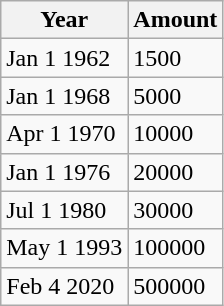<table class="wikitable">
<tr>
<th>Year</th>
<th>Amount</th>
</tr>
<tr>
<td>Jan 1 1962</td>
<td>1500</td>
</tr>
<tr>
<td>Jan 1 1968</td>
<td>5000</td>
</tr>
<tr>
<td>Apr 1 1970</td>
<td>10000</td>
</tr>
<tr>
<td>Jan 1 1976</td>
<td>20000</td>
</tr>
<tr>
<td>Jul 1 1980</td>
<td>30000</td>
</tr>
<tr>
<td>May 1 1993</td>
<td>100000</td>
</tr>
<tr>
<td>Feb 4 2020</td>
<td>500000</td>
</tr>
</table>
